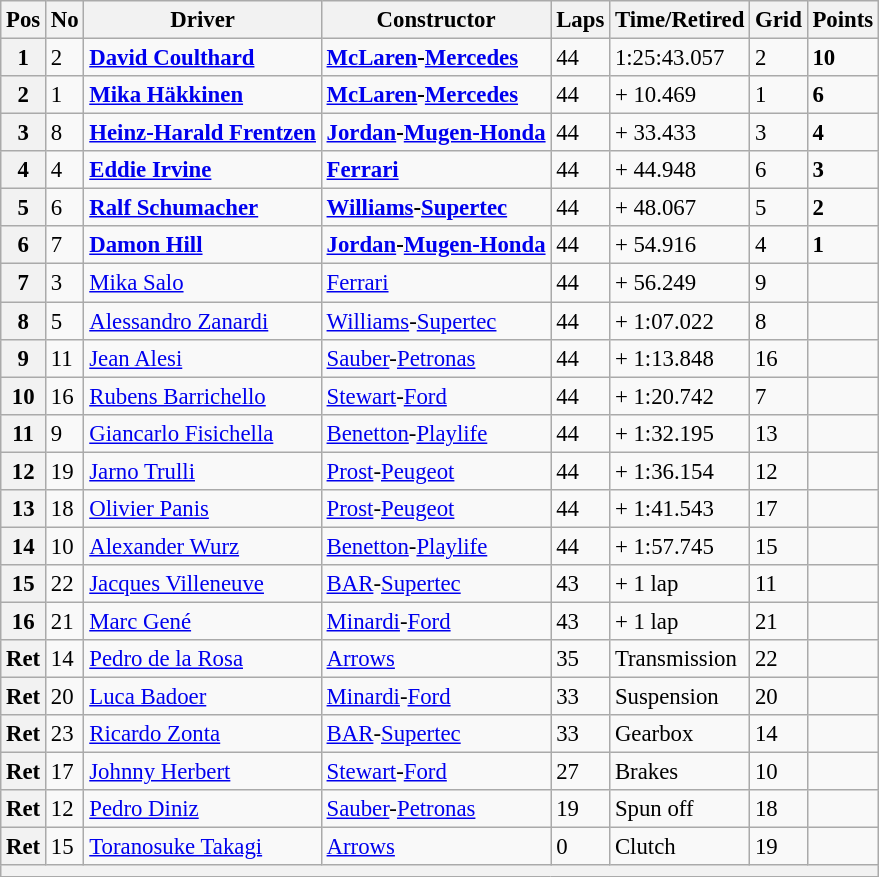<table class="wikitable" style="font-size: 95%;">
<tr>
<th>Pos</th>
<th>No</th>
<th>Driver</th>
<th>Constructor</th>
<th>Laps</th>
<th>Time/Retired</th>
<th>Grid</th>
<th>Points</th>
</tr>
<tr>
<th>1</th>
<td>2</td>
<td> <strong><a href='#'>David Coulthard</a></strong></td>
<td><strong><a href='#'>McLaren</a>-<a href='#'>Mercedes</a></strong></td>
<td>44</td>
<td>1:25:43.057</td>
<td>2</td>
<td><strong>10</strong></td>
</tr>
<tr>
<th>2</th>
<td>1</td>
<td> <strong><a href='#'>Mika Häkkinen</a></strong></td>
<td><strong><a href='#'>McLaren</a>-<a href='#'>Mercedes</a></strong></td>
<td>44</td>
<td>+ 10.469</td>
<td>1</td>
<td><strong>6</strong></td>
</tr>
<tr>
<th>3</th>
<td>8</td>
<td> <strong><a href='#'>Heinz-Harald Frentzen</a></strong></td>
<td><strong><a href='#'>Jordan</a>-<a href='#'>Mugen-Honda</a></strong></td>
<td>44</td>
<td>+ 33.433</td>
<td>3</td>
<td><strong>4</strong></td>
</tr>
<tr>
<th>4</th>
<td>4</td>
<td> <strong><a href='#'>Eddie Irvine</a></strong></td>
<td><strong><a href='#'>Ferrari</a></strong></td>
<td>44</td>
<td>+ 44.948</td>
<td>6</td>
<td><strong>3</strong></td>
</tr>
<tr>
<th>5</th>
<td>6</td>
<td> <strong><a href='#'>Ralf Schumacher</a></strong></td>
<td><strong><a href='#'>Williams</a>-<a href='#'>Supertec</a></strong></td>
<td>44</td>
<td>+ 48.067</td>
<td>5</td>
<td><strong>2</strong></td>
</tr>
<tr>
<th>6</th>
<td>7</td>
<td> <strong><a href='#'>Damon Hill</a></strong></td>
<td><strong><a href='#'>Jordan</a>-<a href='#'>Mugen-Honda</a></strong></td>
<td>44</td>
<td>+ 54.916</td>
<td>4</td>
<td><strong>1</strong></td>
</tr>
<tr>
<th>7</th>
<td>3</td>
<td> <a href='#'>Mika Salo</a></td>
<td><a href='#'>Ferrari</a></td>
<td>44</td>
<td>+ 56.249</td>
<td>9</td>
<td> </td>
</tr>
<tr>
<th>8</th>
<td>5</td>
<td> <a href='#'>Alessandro Zanardi</a></td>
<td><a href='#'>Williams</a>-<a href='#'>Supertec</a></td>
<td>44</td>
<td>+ 1:07.022</td>
<td>8</td>
<td> </td>
</tr>
<tr>
<th>9</th>
<td>11</td>
<td> <a href='#'>Jean Alesi</a></td>
<td><a href='#'>Sauber</a>-<a href='#'>Petronas</a></td>
<td>44</td>
<td>+ 1:13.848</td>
<td>16</td>
<td> </td>
</tr>
<tr>
<th>10</th>
<td>16</td>
<td> <a href='#'>Rubens Barrichello</a></td>
<td><a href='#'>Stewart</a>-<a href='#'>Ford</a></td>
<td>44</td>
<td>+ 1:20.742</td>
<td>7</td>
<td> </td>
</tr>
<tr>
<th>11</th>
<td>9</td>
<td> <a href='#'>Giancarlo Fisichella</a></td>
<td><a href='#'>Benetton</a>-<a href='#'>Playlife</a></td>
<td>44</td>
<td>+ 1:32.195</td>
<td>13</td>
<td> </td>
</tr>
<tr>
<th>12</th>
<td>19</td>
<td> <a href='#'>Jarno Trulli</a></td>
<td><a href='#'>Prost</a>-<a href='#'>Peugeot</a></td>
<td>44</td>
<td>+ 1:36.154</td>
<td>12</td>
<td> </td>
</tr>
<tr>
<th>13</th>
<td>18</td>
<td> <a href='#'>Olivier Panis</a></td>
<td><a href='#'>Prost</a>-<a href='#'>Peugeot</a></td>
<td>44</td>
<td>+ 1:41.543</td>
<td>17</td>
<td> </td>
</tr>
<tr>
<th>14</th>
<td>10</td>
<td> <a href='#'>Alexander Wurz</a></td>
<td><a href='#'>Benetton</a>-<a href='#'>Playlife</a></td>
<td>44</td>
<td>+ 1:57.745</td>
<td>15</td>
<td> </td>
</tr>
<tr>
<th>15</th>
<td>22</td>
<td> <a href='#'>Jacques Villeneuve</a></td>
<td><a href='#'>BAR</a>-<a href='#'>Supertec</a></td>
<td>43</td>
<td>+ 1 lap</td>
<td>11</td>
<td> </td>
</tr>
<tr>
<th>16</th>
<td>21</td>
<td> <a href='#'>Marc Gené</a></td>
<td><a href='#'>Minardi</a>-<a href='#'>Ford</a></td>
<td>43</td>
<td>+ 1 lap</td>
<td>21</td>
<td> </td>
</tr>
<tr>
<th>Ret</th>
<td>14</td>
<td> <a href='#'>Pedro de la Rosa</a></td>
<td><a href='#'>Arrows</a></td>
<td>35</td>
<td>Transmission</td>
<td>22</td>
<td> </td>
</tr>
<tr>
<th>Ret</th>
<td>20</td>
<td> <a href='#'>Luca Badoer</a></td>
<td><a href='#'>Minardi</a>-<a href='#'>Ford</a></td>
<td>33</td>
<td>Suspension</td>
<td>20</td>
<td> </td>
</tr>
<tr>
<th>Ret</th>
<td>23</td>
<td> <a href='#'>Ricardo Zonta</a></td>
<td><a href='#'>BAR</a>-<a href='#'>Supertec</a></td>
<td>33</td>
<td>Gearbox</td>
<td>14</td>
<td> </td>
</tr>
<tr>
<th>Ret</th>
<td>17</td>
<td> <a href='#'>Johnny Herbert</a></td>
<td><a href='#'>Stewart</a>-<a href='#'>Ford</a></td>
<td>27</td>
<td>Brakes</td>
<td>10</td>
<td> </td>
</tr>
<tr>
<th>Ret</th>
<td>12</td>
<td> <a href='#'>Pedro Diniz</a></td>
<td><a href='#'>Sauber</a>-<a href='#'>Petronas</a></td>
<td>19</td>
<td>Spun off</td>
<td>18</td>
<td> </td>
</tr>
<tr>
<th>Ret</th>
<td>15</td>
<td> <a href='#'>Toranosuke Takagi</a></td>
<td><a href='#'>Arrows</a></td>
<td>0</td>
<td>Clutch</td>
<td>19</td>
<td> </td>
</tr>
<tr>
<th colspan="8"></th>
</tr>
</table>
